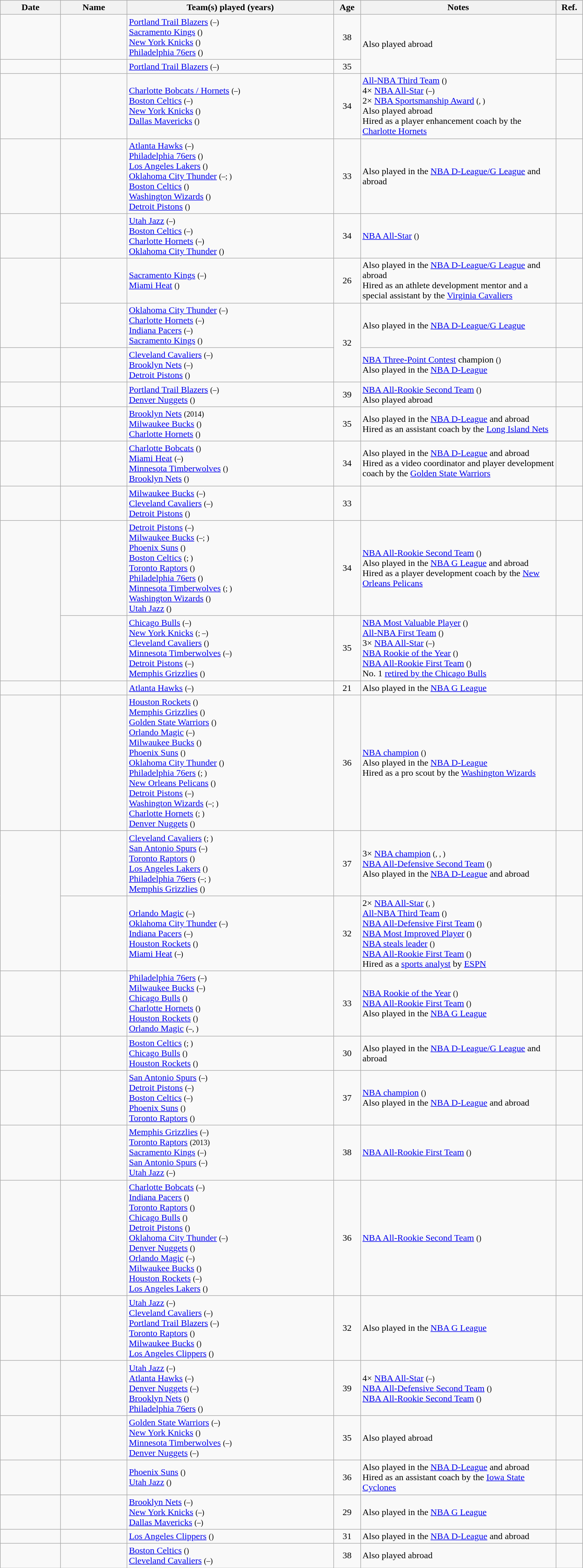<table class="wikitable sortable">
<tr>
<th style="width:100px" align="center">Date</th>
<th style="width:110px" align="center">Name</th>
<th style="width:360px" align="left">Team(s) played (years)</th>
<th style="width:40px" align="center">Age</th>
<th style="width:340px" align="left">Notes</th>
<th style="width:40px" align="center">Ref.</th>
</tr>
<tr>
<td align="center"></td>
<td align="center"></td>
<td><a href='#'>Portland Trail Blazers</a> <small>(–)</small><br><a href='#'>Sacramento Kings</a> <small>()</small><br><a href='#'>New York Knicks</a> <small>()</small><br><a href='#'>Philadelphia 76ers</a> <small>()</small></td>
<td align="center">38</td>
<td rowspan=2>Also played abroad</td>
<td align="center"></td>
</tr>
<tr>
<td align="center"></td>
<td align="center"></td>
<td><a href='#'>Portland Trail Blazers</a> <small>(–)</small></td>
<td align="center">35</td>
<td align="center"></td>
</tr>
<tr>
<td align="center"></td>
<td align="center"></td>
<td><a href='#'>Charlotte Bobcats / Hornets</a> <small>(–)</small><br><a href='#'>Boston Celtics</a> <small>(–)</small><br><a href='#'>New York Knicks</a> <small>()</small><br><a href='#'>Dallas Mavericks</a> <small>()</small></td>
<td align="center">34</td>
<td><a href='#'>All-NBA Third Team</a> <small>()</small><br>4× <a href='#'>NBA All-Star</a> <small>(–)</small><br>2× <a href='#'>NBA Sportsmanship Award</a> <small>(, )</small><br>Also played abroad<br>Hired as a player enhancement coach by the <a href='#'>Charlotte Hornets</a></td>
<td align="center"></td>
</tr>
<tr>
<td align="center"></td>
<td align="center"></td>
<td><a href='#'>Atlanta Hawks</a> <small>(–)</small><br><a href='#'>Philadelphia 76ers</a> <small>()</small><br><a href='#'>Los Angeles Lakers</a> <small>()</small><br><a href='#'>Oklahoma City Thunder</a> <small>(–; )</small><br><a href='#'>Boston Celtics</a> <small>()</small><br><a href='#'>Washington Wizards</a> <small>()</small><br><a href='#'>Detroit Pistons</a> <small>()</small></td>
<td align="center">33</td>
<td>Also played in the <a href='#'>NBA D-League/G League</a> and abroad</td>
<td align="center"></td>
</tr>
<tr>
<td align="center"></td>
<td align="center"></td>
<td><a href='#'>Utah Jazz</a> <small>(–)</small><br><a href='#'>Boston Celtics</a> <small>(–)</small><br><a href='#'>Charlotte Hornets</a> <small>(–)</small><br><a href='#'>Oklahoma City Thunder</a> <small>()</small></td>
<td align="center">34</td>
<td><a href='#'>NBA All-Star</a> <small>()</small></td>
<td align="center"></td>
</tr>
<tr>
<td rowspan=2 align="center"></td>
<td align="center"></td>
<td><a href='#'>Sacramento Kings</a> <small>(–)</small><br><a href='#'>Miami Heat</a> <small>()</small></td>
<td align="center">26</td>
<td>Also played in the <a href='#'>NBA D-League/G League</a> and abroad<br>Hired as an athlete development mentor and a special assistant by the <a href='#'>Virginia Cavaliers</a></td>
<td align="center"></td>
</tr>
<tr>
<td align="center"></td>
<td><a href='#'>Oklahoma City Thunder</a> <small>(–)</small><br><a href='#'>Charlotte Hornets</a> <small>(–)</small><br><a href='#'>Indiana Pacers</a> <small>(–)</small><br><a href='#'>Sacramento Kings</a> <small>()</small></td>
<td rowspan=2 align="center">32</td>
<td>Also played in the <a href='#'>NBA D-League/G League</a></td>
<td align="center"></td>
</tr>
<tr>
<td align="center"></td>
<td align="center"></td>
<td><a href='#'>Cleveland Cavaliers</a> <small>(–)</small><br><a href='#'>Brooklyn Nets</a> <small>(–)</small><br><a href='#'>Detroit Pistons</a> <small>()</small></td>
<td><a href='#'>NBA Three-Point Contest</a> champion <small>()</small><br>Also played in the <a href='#'>NBA D-League</a></td>
<td align="center"></td>
</tr>
<tr>
<td align="center"></td>
<td align="center"></td>
<td><a href='#'>Portland Trail Blazers</a> <small>(–)</small><br><a href='#'>Denver Nuggets</a> <small>()</small></td>
<td align="center">39</td>
<td><a href='#'>NBA All-Rookie Second Team</a> <small>()</small><br>Also played abroad</td>
<td align="center"></td>
</tr>
<tr>
<td align="center"></td>
<td align="center"></td>
<td><a href='#'>Brooklyn Nets</a> <small>(2014)</small><br><a href='#'>Milwaukee Bucks</a> <small>()</small><br><a href='#'>Charlotte Hornets</a> <small>()</small></td>
<td align="center">35</td>
<td>Also played in the <a href='#'>NBA D-League</a> and abroad<br>Hired as an assistant coach by the <a href='#'>Long Island Nets</a></td>
<td align="center"></td>
</tr>
<tr>
<td align="center"></td>
<td align="center"></td>
<td><a href='#'>Charlotte Bobcats</a> <small>()</small><br><a href='#'>Miami Heat</a> <small>(–)</small><br><a href='#'>Minnesota Timberwolves</a> <small>()</small><br><a href='#'>Brooklyn Nets</a> <small>()</small></td>
<td align="center">34</td>
<td>Also played in the <a href='#'>NBA D-League</a> and abroad<br>Hired as a video coordinator and player development coach by the <a href='#'>Golden State Warriors</a></td>
<td align="center"></td>
</tr>
<tr>
<td align="center"></td>
<td align="center"></td>
<td><a href='#'>Milwaukee Bucks</a> <small>(–)</small><br><a href='#'>Cleveland Cavaliers</a> <small>(–)</small><br><a href='#'>Detroit Pistons</a> <small>()</small></td>
<td align="center">33</td>
<td></td>
<td align="center"></td>
</tr>
<tr>
<td rowspan=2 align="center"></td>
<td align="center"></td>
<td><a href='#'>Detroit Pistons</a> <small>(–)</small><br><a href='#'>Milwaukee Bucks</a> <small>(–; )</small><br><a href='#'>Phoenix Suns</a> <small>()</small><br><a href='#'>Boston Celtics</a> <small>(; )</small><br><a href='#'>Toronto Raptors</a> <small>()</small><br><a href='#'>Philadelphia 76ers</a> <small>()</small><br><a href='#'>Minnesota Timberwolves</a> <small>(; )</small><br><a href='#'>Washington Wizards</a> <small>()</small><br><a href='#'>Utah Jazz</a> <small>()</small></td>
<td align="center">34</td>
<td><a href='#'>NBA All-Rookie Second Team</a> <small>()</small><br>Also played in the <a href='#'>NBA G League</a> and abroad<br>Hired as a player development coach by the <a href='#'>New Orleans Pelicans</a></td>
<td align="center"></td>
</tr>
<tr>
<td align="center"></td>
<td><a href='#'>Chicago Bulls</a> <small>(–)</small><br><a href='#'>New York Knicks</a> <small>(; –)</small><br><a href='#'>Cleveland Cavaliers</a> <small>()</small><br><a href='#'>Minnesota Timberwolves</a> <small>(–)</small><br><a href='#'>Detroit Pistons</a> <small>(–)</small><br><a href='#'>Memphis Grizzlies</a> <small>()</small></td>
<td align="center">35</td>
<td><a href='#'>NBA Most Valuable Player</a> <small>()</small><br><a href='#'>All-NBA First Team</a> <small>()</small><br>3× <a href='#'>NBA All-Star</a> <small>(–)</small><br> <a href='#'>NBA Rookie of the Year</a> <small>()</small><br> <a href='#'>NBA All-Rookie First Team</a> <small>()</small><br>No. 1 <a href='#'>retired by the Chicago Bulls</a></td>
<td align="center"></td>
</tr>
<tr>
<td align="center"></td>
<td align="center"></td>
<td><a href='#'>Atlanta Hawks</a> <small>(–)</small></td>
<td align="center">21</td>
<td>Also played in the <a href='#'>NBA G League</a></td>
<td align="center"></td>
</tr>
<tr>
<td align="center"></td>
<td align="center"></td>
<td><a href='#'>Houston Rockets</a> <small>()</small><br><a href='#'>Memphis Grizzlies</a> <small>()</small><br><a href='#'>Golden State Warriors</a> <small>()</small><br><a href='#'>Orlando Magic</a> <small>(–)</small><br><a href='#'>Milwaukee Bucks</a> <small>()</small><br><a href='#'>Phoenix Suns</a> <small>()</small><br><a href='#'>Oklahoma City Thunder</a> <small>()</small><br><a href='#'>Philadelphia 76ers</a> <small>(; )</small><br><a href='#'>New Orleans Pelicans</a> <small>()</small><br><a href='#'>Detroit Pistons</a> <small>(–)</small><br><a href='#'>Washington Wizards</a> <small>(–; )</small><br><a href='#'>Charlotte Hornets</a> <small>(; )</small><br><a href='#'>Denver Nuggets</a> <small>()</small></td>
<td align="center">36</td>
<td><a href='#'>NBA champion</a> <small>()</small><br>Also played in the <a href='#'>NBA D-League</a><br>Hired as a pro scout by the <a href='#'>Washington Wizards</a></td>
<td align="center"></td>
</tr>
<tr>
<td rowspan=2 align="center"></td>
<td align="center"></td>
<td><a href='#'>Cleveland Cavaliers</a> <small>(; )</small><br><a href='#'>San Antonio Spurs</a> <small>(–)</small><br><a href='#'>Toronto Raptors</a> <small>()</small><br><a href='#'>Los Angeles Lakers</a> <small>()</small><br><a href='#'>Philadelphia 76ers</a> <small>(–; )</small><br><a href='#'>Memphis Grizzlies</a> <small>()</small></td>
<td align="center">37</td>
<td>3× <a href='#'>NBA champion</a> <small>(, , )</small><br><a href='#'>NBA All-Defensive Second Team</a> <small>()</small><br>Also played in the <a href='#'>NBA D-League</a> and abroad</td>
<td align="center"></td>
</tr>
<tr>
<td align="center"></td>
<td><a href='#'>Orlando Magic</a> <small>(–)</small><br><a href='#'>Oklahoma City Thunder</a> <small>(–)</small><br><a href='#'>Indiana Pacers</a> <small>(–)</small><br><a href='#'>Houston Rockets</a> <small>()</small><br><a href='#'>Miami Heat</a> <small>(–)</small></td>
<td align="center">32</td>
<td>2× <a href='#'>NBA All-Star</a> <small>(, )</small><br><a href='#'>All-NBA Third Team</a> <small>()</small><br><a href='#'>NBA All-Defensive First Team</a> <small>()</small><br><a href='#'>NBA Most Improved Player</a> <small>()</small><br><a href='#'>NBA steals leader</a> <small>()</small><br><a href='#'>NBA All-Rookie First Team</a> <small>()</small><br>Hired as a <a href='#'>sports analyst</a> by <a href='#'>ESPN</a></td>
<td align="center"></td>
</tr>
<tr>
<td align="center"></td>
<td align="center"></td>
<td><a href='#'>Philadelphia 76ers</a> <small>(–)</small><br><a href='#'>Milwaukee Bucks</a> <small>(–)</small><br><a href='#'>Chicago Bulls</a> <small>()</small><br><a href='#'>Charlotte Hornets</a> <small>()</small><br><a href='#'>Houston Rockets</a> <small>()</small><br><a href='#'>Orlando Magic</a> <small>(–, )</small></td>
<td align="center">33</td>
<td><a href='#'>NBA Rookie of the Year</a> <small>()</small><br><a href='#'>NBA All-Rookie First Team</a> <small>()</small><br>Also played in the <a href='#'>NBA G League</a></td>
<td align="center"></td>
</tr>
<tr>
<td align="center"></td>
<td align="center"></td>
<td><a href='#'>Boston Celtics</a> <small>(; )</small><br><a href='#'>Chicago Bulls</a> <small>()</small><br><a href='#'>Houston Rockets</a> <small>()</small></td>
<td align="center">30</td>
<td>Also played in the <a href='#'>NBA D-League/G League</a> and abroad</td>
<td align="center"></td>
</tr>
<tr>
<td align="center"></td>
<td align="center"></td>
<td><a href='#'>San Antonio Spurs</a> <small>(–)</small><br><a href='#'>Detroit Pistons</a> <small>(–)</small><br><a href='#'>Boston Celtics</a> <small>(–)</small><br><a href='#'>Phoenix Suns</a> <small>()</small><br><a href='#'>Toronto Raptors</a> <small>()</small></td>
<td align="center">37</td>
<td><a href='#'>NBA champion</a> <small>()</small><br>Also played in the <a href='#'>NBA D-League</a> and abroad</td>
<td align="center"></td>
</tr>
<tr>
<td align="center"></td>
<td align="center"></td>
<td><a href='#'>Memphis Grizzlies</a> <small>(–)</small><br><a href='#'>Toronto Raptors</a> <small>(2013)</small><br><a href='#'>Sacramento Kings</a> <small>(–)</small><br><a href='#'>San Antonio Spurs</a> <small>(–)</small><br><a href='#'>Utah Jazz</a> <small>(–)</small></td>
<td align="center">38</td>
<td><a href='#'>NBA All-Rookie First Team</a> <small>()</small></td>
<td align="center"></td>
</tr>
<tr>
<td align="center"></td>
<td align="center"></td>
<td><a href='#'>Charlotte Bobcats</a> <small>(–)</small><br><a href='#'>Indiana Pacers</a> <small>()</small><br><a href='#'>Toronto Raptors</a> <small>()</small><br><a href='#'>Chicago Bulls</a> <small>()</small><br><a href='#'>Detroit Pistons</a> <small>()</small><br><a href='#'>Oklahoma City Thunder</a> <small>(–)</small><br><a href='#'>Denver Nuggets</a> <small>()</small><br><a href='#'>Orlando Magic</a> <small>(–)</small><br><a href='#'>Milwaukee Bucks</a> <small>()</small><br><a href='#'>Houston Rockets</a> <small>(–)</small><br><a href='#'>Los Angeles Lakers</a> <small>()</small></td>
<td align="center">36</td>
<td><a href='#'>NBA All-Rookie Second Team</a> <small>()</small></td>
<td align="center"></td>
</tr>
<tr>
<td align="center"></td>
<td align="center"></td>
<td><a href='#'>Utah Jazz</a> <small>(–)</small><br><a href='#'>Cleveland Cavaliers</a> <small>(–)</small><br><a href='#'>Portland Trail Blazers</a> <small>(–)</small><br><a href='#'>Toronto Raptors</a> <small>()</small><br><a href='#'>Milwaukee Bucks</a> <small>()</small><br><a href='#'>Los Angeles Clippers</a> <small>()</small></td>
<td align="center">32</td>
<td>Also played in the <a href='#'>NBA G League</a></td>
<td align="center"></td>
</tr>
<tr>
<td align="center"></td>
<td align="center"></td>
<td><a href='#'>Utah Jazz</a> <small>(–)</small><br><a href='#'>Atlanta Hawks</a> <small>(–)</small><br><a href='#'>Denver Nuggets</a> <small>(–)</small><br><a href='#'>Brooklyn Nets</a> <small>()</small><br><a href='#'>Philadelphia 76ers</a> <small>()</small></td>
<td align="center">39</td>
<td>4× <a href='#'>NBA All-Star</a> <small>(–)</small><br><a href='#'>NBA All-Defensive Second Team</a> <small>()</small><br><a href='#'>NBA All-Rookie Second Team</a> <small>()</small></td>
<td align="center"></td>
</tr>
<tr>
<td align="center"></td>
<td align="center"></td>
<td><a href='#'>Golden State Warriors</a> <small>(–)</small><br><a href='#'>New York Knicks</a> <small>()</small><br><a href='#'>Minnesota Timberwolves</a> <small>(–)</small><br><a href='#'>Denver Nuggets</a> <small>(–)</small></td>
<td align="center">35</td>
<td>Also played abroad</td>
<td align="center"></td>
</tr>
<tr>
<td align="center"></td>
<td align="center"></td>
<td><a href='#'>Phoenix Suns</a> <small>()</small><br><a href='#'>Utah Jazz</a> <small>()</small></td>
<td align="center">36</td>
<td>Also played in the <a href='#'>NBA D-League</a> and abroad<br>Hired as an assistant coach by the <a href='#'>Iowa State Cyclones</a></td>
<td align="center"></td>
</tr>
<tr>
<td align="center"></td>
<td align="center"></td>
<td><a href='#'>Brooklyn Nets</a> <small>(–)</small><br><a href='#'>New York Knicks</a> <small>(–)</small><br><a href='#'>Dallas Mavericks</a> <small>(–)</small></td>
<td align="center">29</td>
<td>Also played in the <a href='#'>NBA G League</a></td>
<td align="center"></td>
</tr>
<tr>
<td align="center"></td>
<td align="center"></td>
<td><a href='#'>Los Angeles Clippers</a> <small>()</small></td>
<td align="center">31</td>
<td>Also played in the <a href='#'>NBA D-League</a> and abroad</td>
<td align="center"></td>
</tr>
<tr>
<td align="center"></td>
<td align="center"></td>
<td><a href='#'>Boston Celtics</a> <small>()</small><br><a href='#'>Cleveland Cavaliers</a> <small>(–)</small></td>
<td align="center">38</td>
<td>Also played abroad</td>
<td align="center"></td>
</tr>
</table>
